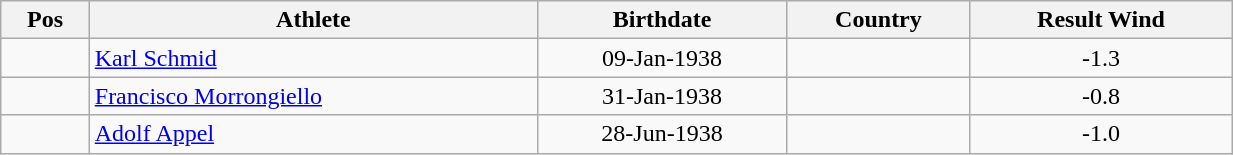<table class="wikitable"  style="text-align:center; width:65%;">
<tr>
<th>Pos</th>
<th>Athlete</th>
<th>Birthdate</th>
<th>Country</th>
<th>Result Wind</th>
</tr>
<tr>
<td align=center></td>
<td align=left><a href='#'>Karl Schmid</a></td>
<td>09-Jan-1938</td>
<td align=left></td>
<td> -1.3</td>
</tr>
<tr>
<td align=center></td>
<td align=left><a href='#'>Francisco Morrongiello</a></td>
<td>31-Jan-1938</td>
<td align=left></td>
<td> -0.8</td>
</tr>
<tr>
<td align=center></td>
<td align=left><a href='#'>Adolf Appel</a></td>
<td>28-Jun-1938</td>
<td align=left></td>
<td> -1.0</td>
</tr>
</table>
